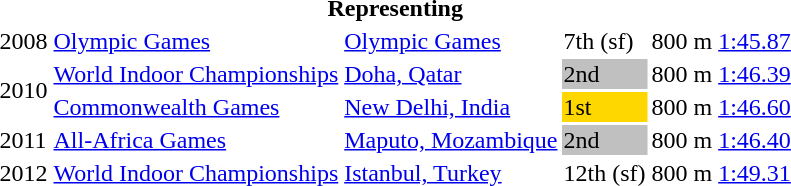<table>
<tr>
<th colspan="6">Representing </th>
</tr>
<tr>
<td>2008</td>
<td><a href='#'>Olympic Games</a></td>
<td><a href='#'>Olympic Games</a></td>
<td>7th (sf)</td>
<td>800 m</td>
<td><a href='#'>1:45.87</a></td>
</tr>
<tr>
<td rowspan=2>2010</td>
<td><a href='#'>World Indoor Championships</a></td>
<td><a href='#'>Doha, Qatar</a></td>
<td bgcolor="silver">2nd</td>
<td>800 m</td>
<td><a href='#'>1:46.39</a></td>
</tr>
<tr>
<td><a href='#'>Commonwealth Games</a></td>
<td><a href='#'>New Delhi, India</a></td>
<td bgcolor="gold">1st</td>
<td>800 m</td>
<td><a href='#'>1:46.60</a></td>
</tr>
<tr>
<td>2011</td>
<td><a href='#'>All-Africa Games</a></td>
<td><a href='#'>Maputo, Mozambique</a></td>
<td bgcolor="silver">2nd</td>
<td>800 m</td>
<td><a href='#'>1:46.40</a></td>
</tr>
<tr>
<td>2012</td>
<td><a href='#'>World Indoor Championships</a></td>
<td><a href='#'>Istanbul, Turkey</a></td>
<td>12th (sf)</td>
<td>800 m</td>
<td><a href='#'>1:49.31</a></td>
</tr>
</table>
